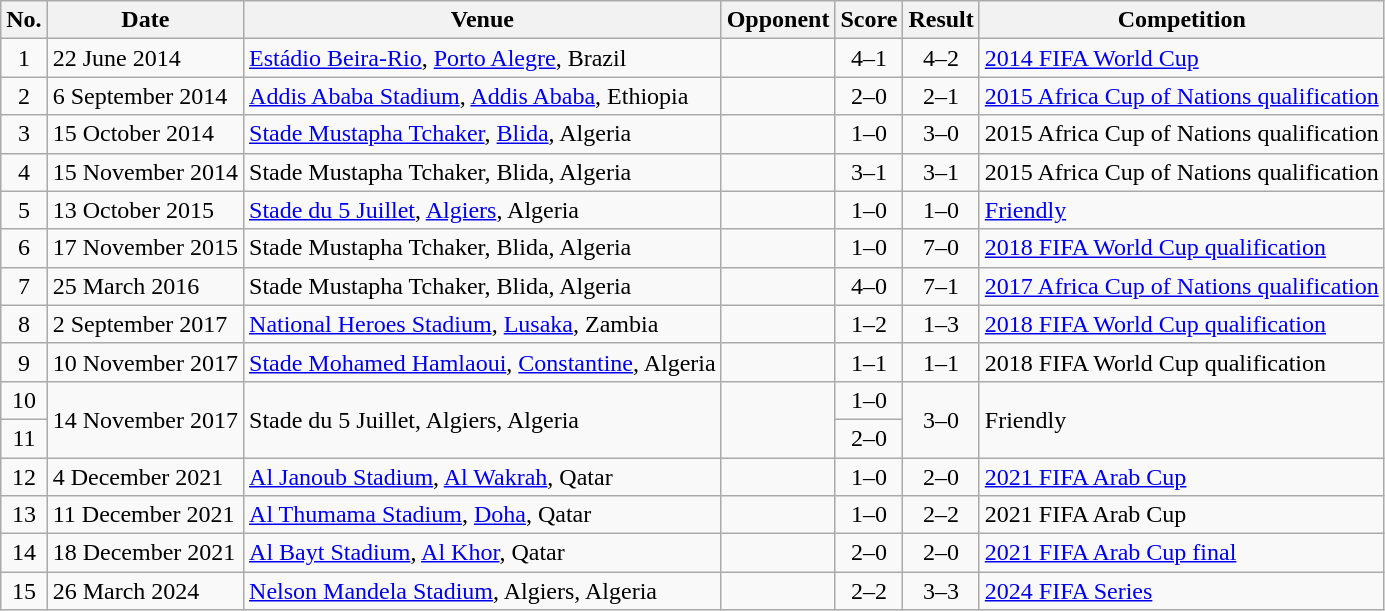<table class="wikitable sortable">
<tr>
<th scope="col">No.</th>
<th scope="col">Date</th>
<th scope="col">Venue</th>
<th scope="col">Opponent</th>
<th scope="col">Score</th>
<th scope="col">Result</th>
<th scope="col">Competition</th>
</tr>
<tr>
<td align="center">1</td>
<td>22 June 2014</td>
<td><a href='#'>Estádio Beira-Rio</a>, <a href='#'>Porto Alegre</a>, Brazil</td>
<td></td>
<td align="center">4–1</td>
<td align="center">4–2</td>
<td><a href='#'>2014 FIFA World Cup</a></td>
</tr>
<tr>
<td align="center">2</td>
<td>6 September 2014</td>
<td><a href='#'>Addis Ababa Stadium</a>, <a href='#'>Addis Ababa</a>, Ethiopia</td>
<td></td>
<td align="center">2–0</td>
<td align="center">2–1</td>
<td><a href='#'>2015 Africa Cup of Nations qualification</a></td>
</tr>
<tr>
<td align="center">3</td>
<td>15 October 2014</td>
<td><a href='#'>Stade Mustapha Tchaker</a>, <a href='#'>Blida</a>, Algeria</td>
<td></td>
<td align="center">1–0</td>
<td align="center">3–0</td>
<td>2015 Africa Cup of Nations qualification</td>
</tr>
<tr>
<td align="center">4</td>
<td>15 November 2014</td>
<td>Stade Mustapha Tchaker, Blida, Algeria</td>
<td></td>
<td align="center">3–1</td>
<td align="center">3–1</td>
<td>2015 Africa Cup of Nations qualification</td>
</tr>
<tr>
<td align="center">5</td>
<td>13 October 2015</td>
<td><a href='#'>Stade du 5 Juillet</a>, <a href='#'>Algiers</a>, Algeria</td>
<td></td>
<td align="center">1–0</td>
<td align="center">1–0</td>
<td><a href='#'>Friendly</a></td>
</tr>
<tr>
<td align="center">6</td>
<td>17 November 2015</td>
<td>Stade Mustapha Tchaker, Blida, Algeria</td>
<td></td>
<td align="center">1–0</td>
<td align="center">7–0</td>
<td><a href='#'>2018 FIFA World Cup qualification</a></td>
</tr>
<tr>
<td align="center">7</td>
<td>25 March 2016</td>
<td>Stade Mustapha Tchaker, Blida, Algeria</td>
<td></td>
<td align="center">4–0</td>
<td align="center">7–1</td>
<td><a href='#'>2017 Africa Cup of Nations qualification</a></td>
</tr>
<tr>
<td align="center">8</td>
<td>2 September 2017</td>
<td><a href='#'>National Heroes Stadium</a>, <a href='#'>Lusaka</a>, Zambia</td>
<td></td>
<td align="center">1–2</td>
<td align="center">1–3</td>
<td><a href='#'>2018 FIFA World Cup qualification</a></td>
</tr>
<tr>
<td align="center">9</td>
<td>10 November 2017</td>
<td><a href='#'>Stade Mohamed Hamlaoui</a>, <a href='#'>Constantine</a>, Algeria</td>
<td></td>
<td align="center">1–1</td>
<td align="center">1–1</td>
<td>2018 FIFA World Cup qualification</td>
</tr>
<tr>
<td align="center">10</td>
<td rowspan="2">14 November 2017</td>
<td rowspan="2">Stade du 5 Juillet, Algiers, Algeria</td>
<td rowspan="2"></td>
<td align="center">1–0</td>
<td rowspan="2" align="center">3–0</td>
<td rowspan="2">Friendly</td>
</tr>
<tr>
<td align="center">11</td>
<td align="center">2–0</td>
</tr>
<tr>
<td align="center">12</td>
<td>4 December 2021</td>
<td><a href='#'>Al Janoub Stadium</a>, <a href='#'>Al Wakrah</a>, Qatar</td>
<td></td>
<td align="center">1–0</td>
<td align="center">2–0</td>
<td><a href='#'>2021 FIFA Arab Cup</a></td>
</tr>
<tr>
<td align="center">13</td>
<td>11 December 2021</td>
<td><a href='#'>Al Thumama Stadium</a>, <a href='#'>Doha</a>, Qatar</td>
<td></td>
<td align="center">1–0</td>
<td align="center">2–2</td>
<td>2021 FIFA Arab Cup</td>
</tr>
<tr>
<td align="center">14</td>
<td>18 December 2021</td>
<td><a href='#'>Al Bayt Stadium</a>, <a href='#'>Al Khor</a>, Qatar</td>
<td></td>
<td align="center">2–0</td>
<td align="center">2–0</td>
<td><a href='#'>2021 FIFA Arab Cup final</a></td>
</tr>
<tr>
<td align="center">15</td>
<td>26 March 2024</td>
<td><a href='#'>Nelson Mandela Stadium</a>, Algiers, Algeria</td>
<td></td>
<td align="center">2–2</td>
<td align="center">3–3</td>
<td><a href='#'>2024 FIFA Series</a></td>
</tr>
</table>
